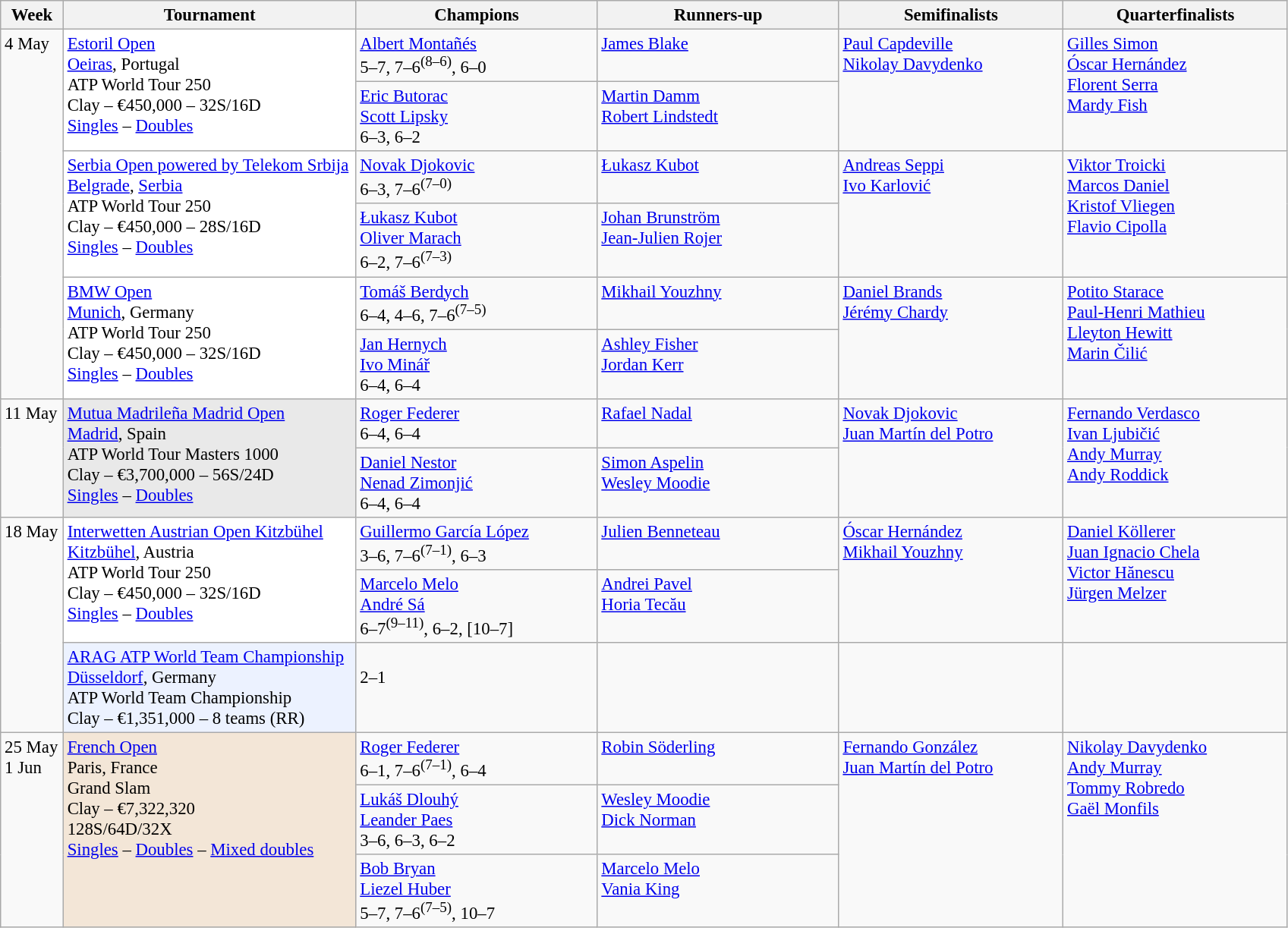<table class=wikitable style=font-size:95%>
<tr>
<th style="width:48px;">Week</th>
<th style="width:250px;">Tournament</th>
<th style="width:205px;">Champions</th>
<th style="width:205px;">Runners-up</th>
<th style="width:190px;">Semifinalists</th>
<th style="width:190px;">Quarterfinalists</th>
</tr>
<tr valign=top>
<td rowspan=6>4 May</td>
<td style="background:#ffffff;" rowspan=2><a href='#'>Estoril Open</a><br> <a href='#'>Oeiras</a>, Portugal<br>ATP World Tour 250<br>Clay – €450,000 – 32S/16D<br><a href='#'>Singles</a> – <a href='#'>Doubles</a></td>
<td> <a href='#'>Albert Montañés</a><br>5–7, 7–6<sup>(8–6)</sup>, 6–0</td>
<td> <a href='#'>James Blake</a></td>
<td rowspan=2> <a href='#'>Paul Capdeville</a><br> <a href='#'>Nikolay Davydenko</a></td>
<td rowspan=2> <a href='#'>Gilles Simon</a><br> <a href='#'>Óscar Hernández</a><br> <a href='#'>Florent Serra</a><br> <a href='#'>Mardy Fish</a></td>
</tr>
<tr valign=top>
<td> <a href='#'>Eric Butorac</a><br> <a href='#'>Scott Lipsky</a><br>6–3, 6–2</td>
<td> <a href='#'>Martin Damm</a><br> <a href='#'>Robert Lindstedt</a></td>
</tr>
<tr valign=top>
<td style="background:#ffffff;" rowspan=2><a href='#'>Serbia Open powered by Telekom Srbija</a><br> <a href='#'>Belgrade</a>, <a href='#'>Serbia</a><br>ATP World Tour 250<br>Clay – €450,000 – 28S/16D<br><a href='#'>Singles</a> – <a href='#'>Doubles</a></td>
<td> <a href='#'>Novak Djokovic</a><br>6–3, 7–6<sup>(7–0)</sup></td>
<td> <a href='#'>Łukasz Kubot</a></td>
<td rowspan=2> <a href='#'>Andreas Seppi</a><br> <a href='#'>Ivo Karlović</a></td>
<td rowspan=2> <a href='#'>Viktor Troicki</a><br> <a href='#'>Marcos Daniel</a><br> <a href='#'>Kristof Vliegen</a><br> <a href='#'>Flavio Cipolla</a></td>
</tr>
<tr valign=top>
<td> <a href='#'>Łukasz Kubot</a><br> <a href='#'>Oliver Marach</a><br>6–2, 7–6<sup>(7–3)</sup></td>
<td> <a href='#'>Johan Brunström</a><br> <a href='#'>Jean-Julien Rojer</a></td>
</tr>
<tr valign=top>
<td style="background:#ffffff;" rowspan=2><a href='#'>BMW Open</a><br><a href='#'>Munich</a>, Germany<br>ATP World Tour 250<br>Clay – €450,000 – 32S/16D<br><a href='#'>Singles</a> – <a href='#'>Doubles</a></td>
<td> <a href='#'>Tomáš Berdych</a><br>6–4, 4–6, 7–6<sup>(7–5)</sup></td>
<td> <a href='#'>Mikhail Youzhny</a></td>
<td rowspan=2> <a href='#'>Daniel Brands</a><br> <a href='#'>Jérémy Chardy</a></td>
<td rowspan=2> <a href='#'>Potito Starace</a><br> <a href='#'>Paul-Henri Mathieu</a><br> <a href='#'>Lleyton Hewitt</a><br> <a href='#'>Marin Čilić</a></td>
</tr>
<tr valign=top>
<td> <a href='#'>Jan Hernych</a><br> <a href='#'>Ivo Minář</a><br>6–4, 6–4</td>
<td> <a href='#'>Ashley Fisher</a><br> <a href='#'>Jordan Kerr</a></td>
</tr>
<tr valign=top>
<td rowspan=2>11 May</td>
<td style="background:#e9e9e9;"rowspan=2><a href='#'>Mutua Madrileña Madrid Open</a><br> <a href='#'>Madrid</a>, Spain<br>ATP World Tour Masters 1000<br>Clay – €3,700,000 – 56S/24D<br><a href='#'>Singles</a> – <a href='#'>Doubles</a></td>
<td> <a href='#'>Roger Federer</a><br>6–4, 6–4</td>
<td> <a href='#'>Rafael Nadal</a></td>
<td rowspan=2> <a href='#'>Novak Djokovic</a><br> <a href='#'>Juan Martín del Potro</a></td>
<td rowspan=2> <a href='#'>Fernando Verdasco</a><br> <a href='#'>Ivan Ljubičić</a><br> <a href='#'>Andy Murray</a><br> <a href='#'>Andy Roddick</a></td>
</tr>
<tr valign=top>
<td> <a href='#'>Daniel Nestor</a><br> <a href='#'>Nenad Zimonjić</a><br>6–4, 6–4</td>
<td> <a href='#'>Simon Aspelin</a><br> <a href='#'>Wesley Moodie</a></td>
</tr>
<tr valign=top>
<td rowspan=3>18 May</td>
<td style="background:#ffffff;" rowspan=2><a href='#'>Interwetten Austrian Open Kitzbühel</a><br> <a href='#'>Kitzbühel</a>, Austria<br>ATP World Tour 250<br>Clay – €450,000 – 32S/16D<br><a href='#'>Singles</a> – <a href='#'>Doubles</a></td>
<td> <a href='#'>Guillermo García López</a><br>3–6, 7–6<sup>(7–1)</sup>, 6–3</td>
<td> <a href='#'>Julien Benneteau</a></td>
<td rowspan=2> <a href='#'>Óscar Hernández</a><br>  <a href='#'>Mikhail Youzhny</a></td>
<td rowspan=2> <a href='#'>Daniel Köllerer</a><br> <a href='#'>Juan Ignacio Chela</a><br> <a href='#'>Victor Hănescu</a> <br> <a href='#'>Jürgen Melzer</a></td>
</tr>
<tr valign=top>
<td> <a href='#'>Marcelo Melo</a><br> <a href='#'>André Sá</a><br>6–7<sup>(9–11)</sup>, 6–2, [10–7]</td>
<td> <a href='#'>Andrei Pavel</a><br> <a href='#'>Horia Tecău</a></td>
</tr>
<tr valign=top>
<td style="background:#ecf2ff;"><a href='#'>ARAG ATP World Team Championship</a><br> <a href='#'>Düsseldorf</a>, Germany<br>ATP World Team Championship<br>Clay – €1,351,000 – 8 teams (RR)</td>
<td><br>2–1</td>
<td></td>
<td><br><br></td>
<td><br><br></td>
</tr>
<tr valign=top>
<td rowspan=3>25 May<br>1 Jun</td>
<td style="background:#f3e6d7;" rowspan=3><a href='#'>French Open</a><br> Paris, France<br>Grand Slam<br>Clay – €7,322,320<br>128S/64D/32X<br><a href='#'>Singles</a> – <a href='#'>Doubles</a> – <a href='#'>Mixed doubles</a></td>
<td> <a href='#'>Roger Federer</a><br>6–1, 7–6<sup>(7–1)</sup>, 6–4</td>
<td> <a href='#'>Robin Söderling</a></td>
<td rowspan=3> <a href='#'>Fernando González</a><br> <a href='#'>Juan Martín del Potro</a></td>
<td rowspan=3> <a href='#'>Nikolay Davydenko</a><br> <a href='#'>Andy Murray</a><br> <a href='#'>Tommy Robredo</a><br> <a href='#'>Gaël Monfils</a></td>
</tr>
<tr valign=top>
<td> <a href='#'>Lukáš Dlouhý</a><br> <a href='#'>Leander Paes</a><br>3–6, 6–3, 6–2</td>
<td> <a href='#'>Wesley Moodie</a><br> <a href='#'>Dick Norman</a></td>
</tr>
<tr valign=top>
<td> <a href='#'>Bob Bryan</a><br> <a href='#'>Liezel Huber</a><br>5–7, 7–6<sup>(7–5)</sup>, 10–7</td>
<td> <a href='#'>Marcelo Melo</a><br> <a href='#'>Vania King</a></td>
</tr>
</table>
